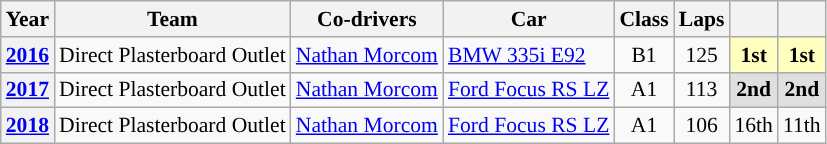<table class="wikitable" style="font-size:90%; text-align:center">
<tr>
<th>Year</th>
<th>Team</th>
<th>Co-drivers</th>
<th>Car</th>
<th>Class</th>
<th>Laps</th>
<th></th>
<th></th>
</tr>
<tr>
<th><a href='#'>2016</a></th>
<td align="left"> Direct Plasterboard Outlet</td>
<td align="left"> <a href='#'>Nathan Morcom</a></td>
<td align="left"><a href='#'>BMW 335i E92</a></td>
<td>B1</td>
<td align=center>125</td>
<td style="background:#ffffbf"><strong>1st</strong></td>
<td style="background:#ffffbf"><strong>1st</strong></td>
</tr>
<tr>
<th><a href='#'>2017</a></th>
<td align="left"> Direct Plasterboard Outlet</td>
<td align="left"> <a href='#'>Nathan Morcom</a></td>
<td align="left"><a href='#'>Ford Focus RS LZ</a></td>
<td>A1</td>
<td align=center>113</td>
<td style="background:#dfdfdf"><strong>2nd</strong></td>
<td style="background:#dfdfdf"><strong>2nd</strong></td>
</tr>
<tr>
<th><a href='#'>2018</a></th>
<td align="left"> Direct Plasterboard Outlet</td>
<td align="left"> <a href='#'>Nathan Morcom</a></td>
<td align="left"><a href='#'>Ford Focus RS LZ</a></td>
<td>A1</td>
<td align=center>106</td>
<td align=center>16th</td>
<td align=center>11th</td>
</tr>
</table>
